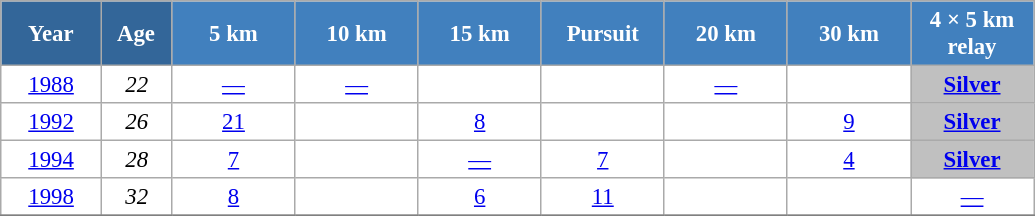<table class="wikitable" style="font-size:95%; text-align:center; border:grey solid 1px; border-collapse:collapse; background:#ffffff;">
<tr>
<th style="background-color:#369; color:white; width:60px;"> Year </th>
<th style="background-color:#369; color:white; width:40px;"> Age </th>
<th style="background-color:#4180be; color:white; width:75px;"> 5 km </th>
<th style="background-color:#4180be; color:white; width:75px;"> 10 km </th>
<th style="background-color:#4180be; color:white; width:75px;"> 15 km </th>
<th style="background-color:#4180be; color:white; width:75px;"> Pursuit </th>
<th style="background-color:#4180be; color:white; width:75px;"> 20 km </th>
<th style="background-color:#4180be; color:white; width:75px;"> 30 km </th>
<th style="background-color:#4180be; color:white; width:75px;"> 4 × 5 km <br> relay </th>
</tr>
<tr>
<td><a href='#'>1988</a></td>
<td><em>22</em></td>
<td><a href='#'>—</a></td>
<td><a href='#'>—</a></td>
<td></td>
<td></td>
<td><a href='#'>—</a></td>
<td></td>
<td style="background:silver;"><a href='#'><strong>Silver</strong></a></td>
</tr>
<tr>
<td><a href='#'>1992</a></td>
<td><em>26</em></td>
<td><a href='#'>21</a></td>
<td></td>
<td><a href='#'>8</a></td>
<td><a href='#'></a></td>
<td></td>
<td><a href='#'>9</a></td>
<td style="background:silver;"><a href='#'><strong>Silver</strong></a></td>
</tr>
<tr>
<td><a href='#'>1994</a></td>
<td><em>28</em></td>
<td><a href='#'>7</a></td>
<td></td>
<td><a href='#'>—</a></td>
<td><a href='#'>7</a></td>
<td></td>
<td><a href='#'>4</a></td>
<td style="background:silver;"><a href='#'><strong>Silver</strong></a></td>
</tr>
<tr>
<td><a href='#'>1998</a></td>
<td><em>32</em></td>
<td><a href='#'>8</a></td>
<td></td>
<td><a href='#'>6</a></td>
<td><a href='#'>11</a></td>
<td></td>
<td><a href='#'></a></td>
<td><a href='#'>—</a></td>
</tr>
<tr>
</tr>
</table>
